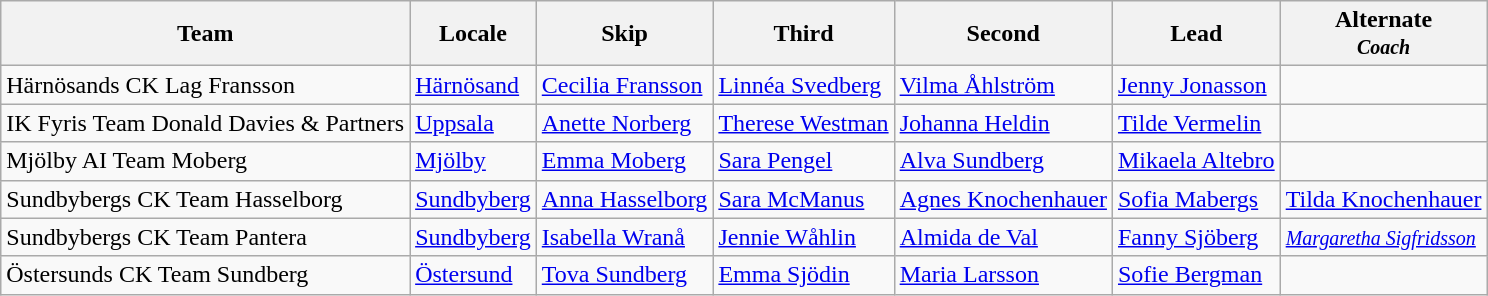<table class="wikitable">
<tr>
<th>Team</th>
<th>Locale</th>
<th>Skip</th>
<th>Third</th>
<th>Second</th>
<th>Lead</th>
<th>Alternate<br><em><small>Coach</small></em></th>
</tr>
<tr>
<td>Härnösands CK Lag Fransson</td>
<td><a href='#'>Härnösand</a></td>
<td><a href='#'>Cecilia Fransson</a></td>
<td><a href='#'>Linnéa Svedberg</a></td>
<td><a href='#'>Vilma Åhlström</a></td>
<td><a href='#'>Jenny Jonasson</a></td>
<td></td>
</tr>
<tr>
<td>IK Fyris Team Donald Davies & Partners</td>
<td><a href='#'>Uppsala</a></td>
<td><a href='#'>Anette Norberg</a></td>
<td><a href='#'>Therese Westman</a></td>
<td><a href='#'>Johanna Heldin</a></td>
<td><a href='#'>Tilde Vermelin</a></td>
<td></td>
</tr>
<tr>
<td>Mjölby AI Team Moberg</td>
<td><a href='#'>Mjölby</a></td>
<td><a href='#'>Emma Moberg</a></td>
<td><a href='#'>Sara Pengel</a></td>
<td><a href='#'>Alva Sundberg</a></td>
<td><a href='#'>Mikaela Altebro</a></td>
<td></td>
</tr>
<tr>
<td>Sundbybergs CK Team Hasselborg</td>
<td><a href='#'>Sundbyberg</a></td>
<td><a href='#'>Anna Hasselborg</a></td>
<td><a href='#'>Sara McManus</a></td>
<td><a href='#'>Agnes Knochenhauer</a></td>
<td><a href='#'>Sofia Mabergs</a></td>
<td><a href='#'>Tilda Knochenhauer</a></td>
</tr>
<tr>
<td>Sundbybergs CK Team Pantera</td>
<td><a href='#'>Sundbyberg</a></td>
<td><a href='#'>Isabella Wranå</a></td>
<td><a href='#'>Jennie Wåhlin</a></td>
<td><a href='#'>Almida de Val</a></td>
<td><a href='#'>Fanny Sjöberg</a></td>
<td><em><small><a href='#'>Margaretha Sigfridsson</a></small></em></td>
</tr>
<tr>
<td>Östersunds CK Team Sundberg</td>
<td><a href='#'>Östersund</a></td>
<td><a href='#'>Tova Sundberg</a></td>
<td><a href='#'>Emma Sjödin</a></td>
<td><a href='#'>Maria Larsson</a></td>
<td><a href='#'>Sofie Bergman</a></td>
<td></td>
</tr>
</table>
